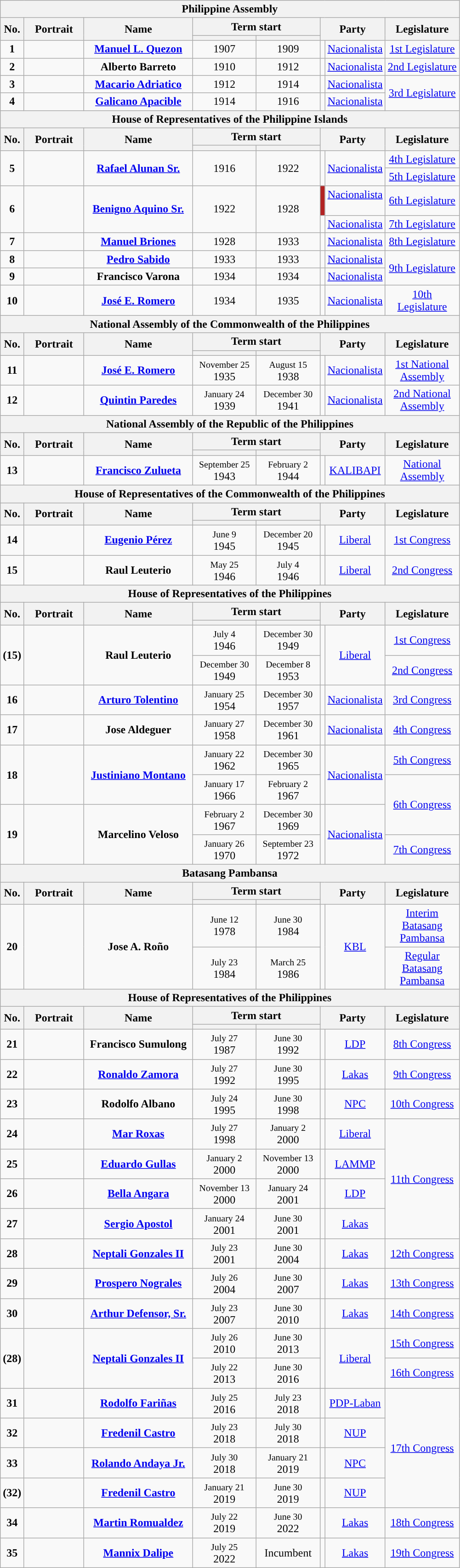<table class="wikitable" style="text-align:center; border:1px #AAAAFF solid">
<tr>
<th colspan="8">Philippine Assembly<br></th>
</tr>
<tr>
<th rowspan="2">No.</th>
<th rowspan="2" align="center" width="80">Portrait</th>
<th rowspan="2" align="center" width="150">Name<br></th>
<th colspan="2" align="center" width="0">Term start</th>
<th colspan="2" rowspan="2" align="center" width="0">Party</th>
<th rowspan="2" width="100">Legislature</th>
</tr>
<tr>
<th width="85"></th>
<th width="85"></th>
</tr>
<tr>
<td><strong>1</strong></td>
<td></td>
<td><strong><a href='#'>Manuel L. Quezon</a></strong><br></td>
<td>1907</td>
<td>1909</td>
<td style="background:"></td>
<td><a href='#'>Nacionalista</a></td>
<td><a href='#'>1st Legislature</a></td>
</tr>
<tr>
<td><strong>2</strong></td>
<td></td>
<td><strong>Alberto Barreto</strong><br></td>
<td>1910</td>
<td>1912</td>
<td style="background:"></td>
<td><a href='#'>Nacionalista</a></td>
<td><a href='#'>2nd Legislature</a></td>
</tr>
<tr>
<td><strong>3</strong></td>
<td></td>
<td><strong><a href='#'>Macario Adriatico</a></strong><br></td>
<td>1912</td>
<td>1914</td>
<td style="background:"></td>
<td><a href='#'>Nacionalista</a></td>
<td rowspan="2"><a href='#'>3rd Legislature</a></td>
</tr>
<tr>
<td><strong>4</strong></td>
<td></td>
<td><strong><a href='#'>Galicano Apacible</a></strong><br></td>
<td>1914</td>
<td>1916</td>
<td style="background:"></td>
<td><a href='#'>Nacionalista</a></td>
</tr>
<tr>
<th colspan="8">House of Representatives of the Philippine Islands<br></th>
</tr>
<tr>
<th rowspan="2">No.</th>
<th rowspan="2">Portrait</th>
<th rowspan="2">Name<br></th>
<th colspan="2">Term start</th>
<th colspan="2" rowspan="2">Party</th>
<th rowspan="2">Legislature</th>
</tr>
<tr>
<th></th>
<th></th>
</tr>
<tr>
<td rowspan="2"><strong>5</strong></td>
<td rowspan="2"></td>
<td rowspan="2"><strong><a href='#'>Rafael Alunan Sr.</a></strong><br></td>
<td rowspan="2">1916</td>
<td rowspan="2">1922</td>
<td rowspan="2"></td>
<td rowspan="2"><a href='#'>Nacionalista</a></td>
<td><a href='#'>4th Legislature</a></td>
</tr>
<tr>
<td><a href='#'>5th Legislature</a></td>
</tr>
<tr>
<td rowspan="2"><strong>6</strong></td>
<td rowspan="2"></td>
<td rowspan="2"><strong><a href='#'>Benigno Aquino Sr.</a></strong><br></td>
<td rowspan="2">1922</td>
<td rowspan="2">1928</td>
<td style="background-color:#B22222"></td>
<td><a href='#'>Nacionalista</a><br><br></td>
<td><a href='#'>6th Legislature</a></td>
</tr>
<tr>
<td style="background:"></td>
<td><a href='#'>Nacionalista</a><br></td>
<td><a href='#'>7th Legislature</a></td>
</tr>
<tr>
<td rowspan="2"><strong>7</strong></td>
<td rowspan="2"></td>
<td rowspan="2"><strong><a href='#'>Manuel Briones</a></strong><br></td>
<td rowspan="2">1928</td>
<td rowspan="2">1933</td>
<td rowspan="2" style="background:"></td>
<td rowspan="2"><a href='#'>Nacionalista</a></td>
<td><a href='#'>8th Legislature</a></td>
</tr>
<tr>
<td rowspan="3"><a href='#'>9th Legislature</a></td>
</tr>
<tr>
<td><strong>8</strong></td>
<td></td>
<td><strong><a href='#'>Pedro Sabido</a></strong><br></td>
<td>1933</td>
<td>1933</td>
<td style="background:"></td>
<td><a href='#'>Nacionalista</a></td>
</tr>
<tr>
<td><strong>9</strong></td>
<td></td>
<td><strong>Francisco Varona</strong><br></td>
<td>1934</td>
<td>1934</td>
<td style="background:"></td>
<td><a href='#'>Nacionalista</a></td>
</tr>
<tr>
<td><strong>10</strong></td>
<td></td>
<td><strong><a href='#'>José E. Romero</a></strong><br></td>
<td>1934</td>
<td>1935</td>
<td style="background:"></td>
<td><a href='#'>Nacionalista</a><br></td>
<td><a href='#'>10th Legislature</a></td>
</tr>
<tr>
<th colspan="8">National Assembly of the Commonwealth of the Philippines<br></th>
</tr>
<tr>
<th rowspan="2">No.</th>
<th rowspan="2">Portrait</th>
<th rowspan="2">Name<br></th>
<th colspan="2">Term start</th>
<th colspan="2" rowspan="2">Party</th>
<th rowspan="2">Legislature</th>
</tr>
<tr>
<th></th>
<th></th>
</tr>
<tr>
<td><strong>11</strong></td>
<td></td>
<td><strong><a href='#'>José E. Romero</a></strong><br></td>
<td><small>November 25</small><br>1935</td>
<td><small>August 15</small><br>1938</td>
<td style="background:"></td>
<td><a href='#'>Nacionalista</a><br></td>
<td><a href='#'>1st National Assembly</a></td>
</tr>
<tr>
<td><strong>12</strong></td>
<td></td>
<td><strong><a href='#'>Quintin Paredes</a></strong><br></td>
<td><small>January 24</small><br>1939</td>
<td><small>December 30</small><br>1941</td>
<td style="background:"></td>
<td><a href='#'>Nacionalista</a></td>
<td><a href='#'>2nd National Assembly</a></td>
</tr>
<tr>
<th colspan="8">National Assembly of the Republic of the Philippines<br></th>
</tr>
<tr>
<th rowspan="2">No.</th>
<th rowspan="2">Portrait</th>
<th rowspan="2">Name<br></th>
<th colspan="2">Term start</th>
<th colspan="2" rowspan="2">Party</th>
<th rowspan="2">Legislature</th>
</tr>
<tr>
<th></th>
<th></th>
</tr>
<tr>
<td><strong>13</strong></td>
<td></td>
<td><strong><a href='#'>Francisco Zulueta</a></strong><br></td>
<td><small>September 25</small><br>1943</td>
<td><small>February 2</small><br>1944</td>
<td></td>
<td><a href='#'>KALIBAPI</a></td>
<td><a href='#'>National Assembly</a></td>
</tr>
<tr>
<th colspan="8">House of Representatives of the Commonwealth of the Philippines<br></th>
</tr>
<tr>
<th rowspan="2">No.</th>
<th rowspan="2">Portrait</th>
<th rowspan="2">Name<br></th>
<th colspan="2">Term start</th>
<th colspan="2" rowspan="2">Party</th>
<th rowspan="2">Legislature</th>
</tr>
<tr>
<th></th>
<th></th>
</tr>
<tr>
<td><strong>14</strong></td>
<td></td>
<td><strong><a href='#'>Eugenio Pérez</a></strong><br></td>
<td><small>June 9</small><br>1945</td>
<td><small>December 20</small><br>1945</td>
<td style="background:"></td>
<td><a href='#'>Liberal</a></td>
<td><a href='#'>1st Congress</a></td>
</tr>
<tr>
<td><strong>15</strong></td>
<td></td>
<td><strong>Raul Leuterio</strong><br></td>
<td><small>May 25</small><br>1946</td>
<td><small>July 4</small><br>1946</td>
<td></td>
<td><a href='#'>Liberal</a></td>
<td><a href='#'>2nd Congress</a></td>
</tr>
<tr>
<th colspan="8">House of Representatives of the Philippines<br></th>
</tr>
<tr>
<th rowspan="2">No.</th>
<th rowspan="2">Portrait</th>
<th rowspan="2">Name<br></th>
<th colspan="2">Term start</th>
<th colspan="2" rowspan="2">Party</th>
<th rowspan="2">Legislature</th>
</tr>
<tr>
<th></th>
<th></th>
</tr>
<tr>
<td rowspan="2"><strong>(15)</strong></td>
<td rowspan="2"></td>
<td rowspan="2"><strong>Raul Leuterio</strong><br></td>
<td><small>July 4</small><br>1946</td>
<td><small>December 30</small><br>1949</td>
<td rowspan="2"></td>
<td rowspan="2"><a href='#'>Liberal</a></td>
<td><a href='#'>1st Congress</a></td>
</tr>
<tr>
<td><small>December 30</small><br>1949</td>
<td><small>December 8</small><br>1953</td>
<td><a href='#'>2nd Congress</a></td>
</tr>
<tr>
<td><strong>16</strong></td>
<td></td>
<td><strong><a href='#'>Arturo Tolentino</a></strong><br></td>
<td><small>January 25</small><br>1954</td>
<td><small>December 30</small><br>1957</td>
<td></td>
<td><a href='#'>Nacionalista</a></td>
<td><a href='#'>3rd Congress</a></td>
</tr>
<tr>
<td><strong>17</strong></td>
<td></td>
<td><strong>Jose Aldeguer</strong><br></td>
<td><small>January 27</small><br>1958</td>
<td><small>December 30</small><br>1961</td>
<td></td>
<td><a href='#'>Nacionalista</a></td>
<td><a href='#'>4th Congress</a></td>
</tr>
<tr>
<td rowspan="2"><strong>18</strong></td>
<td rowspan="2"></td>
<td rowspan="2"><strong><a href='#'>Justiniano Montano</a></strong><br></td>
<td><small>January 22</small><br>1962</td>
<td><small>December 30</small><br>1965</td>
<td rowspan="2"></td>
<td rowspan="2"><a href='#'>Nacionalista</a></td>
<td><a href='#'>5th Congress</a></td>
</tr>
<tr>
<td><small>January 17</small><br>1966</td>
<td><small>February 2</small><br>1967</td>
<td rowspan="2"><a href='#'>6th Congress</a></td>
</tr>
<tr>
<td rowspan="2"><strong>19</strong></td>
<td rowspan="2"></td>
<td rowspan="2"><strong>Marcelino Veloso</strong><br></td>
<td><small>February 2</small><br>1967</td>
<td><small>December 30</small><br>1969</td>
<td rowspan="2"></td>
<td rowspan="2"><a href='#'>Nacionalista</a></td>
</tr>
<tr>
<td><small>January 26</small><br>1970</td>
<td><small>September 23</small><br>1972</td>
<td><a href='#'>7th Congress</a></td>
</tr>
<tr>
<th colspan="8">Batasang Pambansa<br></th>
</tr>
<tr>
<th rowspan="2">No.</th>
<th rowspan="2">Portrait</th>
<th rowspan="2">Name<br></th>
<th colspan="2">Term start</th>
<th colspan="2" rowspan="2">Party</th>
<th rowspan="2">Legislature</th>
</tr>
<tr>
<th></th>
<th></th>
</tr>
<tr>
<td rowspan="2"><strong>20</strong></td>
<td rowspan="2"></td>
<td rowspan="2"><strong>Jose A. Roño</strong><br></td>
<td><small>June 12</small><br>1978</td>
<td><small>June 30</small><br>1984</td>
<td rowspan="2"></td>
<td rowspan="2"><a href='#'>KBL</a></td>
<td><a href='#'>Interim Batasang Pambansa</a></td>
</tr>
<tr>
<td><small>July 23</small><br>1984</td>
<td><small>March 25</small><br>1986</td>
<td><a href='#'>Regular Batasang Pambansa</a></td>
</tr>
<tr>
<th colspan="8">House of Representatives of the Philippines<br></th>
</tr>
<tr>
<th rowspan="2">No.</th>
<th rowspan="2">Portrait</th>
<th rowspan="2">Name<br></th>
<th colspan="2">Term start</th>
<th colspan="2" rowspan="2">Party</th>
<th rowspan="2">Legislature</th>
</tr>
<tr>
<th></th>
<th></th>
</tr>
<tr>
<td><strong>21</strong></td>
<td></td>
<td><strong>Francisco Sumulong</strong><br></td>
<td><small>July 27</small><br>1987</td>
<td><small>June 30</small><br>1992</td>
<td></td>
<td><a href='#'>LDP</a></td>
<td><a href='#'>8th Congress</a></td>
</tr>
<tr>
<td><strong>22</strong></td>
<td></td>
<td><strong><a href='#'>Ronaldo Zamora</a></strong><br></td>
<td><small>July 27</small><br>1992</td>
<td><small>June 30</small><br>1995</td>
<td></td>
<td><a href='#'>Lakas</a></td>
<td><a href='#'>9th Congress</a></td>
</tr>
<tr>
<td><strong>23</strong></td>
<td></td>
<td><strong>Rodolfo Albano</strong><br></td>
<td><small>July 24</small><br>1995</td>
<td><small>June 30</small><br>1998</td>
<td></td>
<td><a href='#'>NPC</a></td>
<td><a href='#'>10th Congress</a></td>
</tr>
<tr>
<td><strong>24</strong></td>
<td></td>
<td><strong><a href='#'>Mar Roxas</a></strong><br></td>
<td><small>July 27</small><br>1998</td>
<td><small>January 2</small><br>2000</td>
<td></td>
<td><a href='#'>Liberal</a></td>
<td rowspan="4"><a href='#'>11th Congress</a></td>
</tr>
<tr>
<td><strong>25</strong></td>
<td></td>
<td><strong><a href='#'>Eduardo Gullas</a></strong><br></td>
<td><small>January 2</small><br>2000</td>
<td><small>November 13</small><br>2000</td>
<td></td>
<td><a href='#'>LAMMP</a></td>
</tr>
<tr>
<td><strong>26</strong></td>
<td></td>
<td><strong><a href='#'>Bella Angara</a></strong><br></td>
<td><small>November 13</small><br>2000</td>
<td><small>January 24</small><br>2001</td>
<td></td>
<td><a href='#'>LDP</a></td>
</tr>
<tr>
<td><strong>27</strong></td>
<td></td>
<td><strong><a href='#'>Sergio Apostol</a></strong><br></td>
<td><small>January 24</small><br>2001</td>
<td><small>June 30</small><br>2001</td>
<td></td>
<td><a href='#'>Lakas</a></td>
</tr>
<tr>
<td><strong>28</strong></td>
<td></td>
<td><strong><a href='#'>Neptali Gonzales II</a></strong><br></td>
<td><small>July 23</small><br>2001</td>
<td><small>June 30</small><br>2004</td>
<td></td>
<td><a href='#'>Lakas</a></td>
<td><a href='#'>12th Congress</a></td>
</tr>
<tr>
<td><strong>29</strong></td>
<td></td>
<td><strong><a href='#'>Prospero Nograles</a></strong><br></td>
<td><small>July 26</small><br>2004</td>
<td><small>June 30</small><br>2007</td>
<td></td>
<td><a href='#'>Lakas</a></td>
<td><a href='#'>13th Congress</a></td>
</tr>
<tr>
<td><strong>30</strong></td>
<td></td>
<td><strong><a href='#'>Arthur Defensor, Sr.</a></strong><br></td>
<td><small>July 23</small><br>2007</td>
<td><small>June 30</small><br>2010</td>
<td></td>
<td><a href='#'>Lakas</a></td>
<td><a href='#'>14th Congress</a></td>
</tr>
<tr>
<td rowspan="2"><strong>(28)</strong></td>
<td rowspan="2"></td>
<td rowspan="2"><strong><a href='#'>Neptali Gonzales II</a></strong><br></td>
<td><small>July 26</small><br>2010</td>
<td><small>June 30</small><br>2013</td>
<td rowspan="2"></td>
<td rowspan="2"><a href='#'>Liberal</a></td>
<td><a href='#'>15th Congress</a></td>
</tr>
<tr>
<td><small>July 22</small><br>2013</td>
<td><small>June 30</small><br>2016</td>
<td><a href='#'>16th Congress</a></td>
</tr>
<tr>
<td><strong>31</strong></td>
<td></td>
<td><strong><a href='#'>Rodolfo Fariñas</a></strong><br></td>
<td><small>July 25</small><br>2016</td>
<td><small>July 23</small><br>2018</td>
<td></td>
<td><a href='#'>PDP-Laban</a></td>
<td rowspan="4"><a href='#'>17th Congress</a></td>
</tr>
<tr>
<td><strong>32</strong></td>
<td></td>
<td><strong><a href='#'>Fredenil Castro</a></strong><br></td>
<td><small>July 23</small><br>2018</td>
<td><small>July 30</small><br>2018</td>
<td></td>
<td><a href='#'>NUP</a></td>
</tr>
<tr>
<td><strong>33</strong></td>
<td></td>
<td><strong><a href='#'>Rolando Andaya Jr.</a></strong><br></td>
<td><small>July 30</small><br>2018</td>
<td><small>January 21</small><br>2019</td>
<td></td>
<td><a href='#'>NPC</a></td>
</tr>
<tr>
<td><strong>(32)</strong></td>
<td></td>
<td><strong><a href='#'>Fredenil Castro</a></strong><br></td>
<td><small>January 21</small><br>2019</td>
<td><small>June 30</small><br>2019</td>
<td></td>
<td><a href='#'>NUP</a></td>
</tr>
<tr>
<td><strong>34</strong></td>
<td></td>
<td><strong><a href='#'>Martin Romualdez</a></strong><br></td>
<td><small>July 22</small><br>2019</td>
<td><small>June 30</small><br>2022</td>
<td></td>
<td><a href='#'>Lakas</a></td>
<td><a href='#'>18th Congress</a></td>
</tr>
<tr>
<td><strong>35</strong></td>
<td></td>
<td><strong><a href='#'>Mannix Dalipe</a></strong><br></td>
<td><small>July 25</small><br>2022</td>
<td>Incumbent</td>
<td></td>
<td><a href='#'>Lakas</a></td>
<td><a href='#'>19th Congress</a></td>
</tr>
</table>
